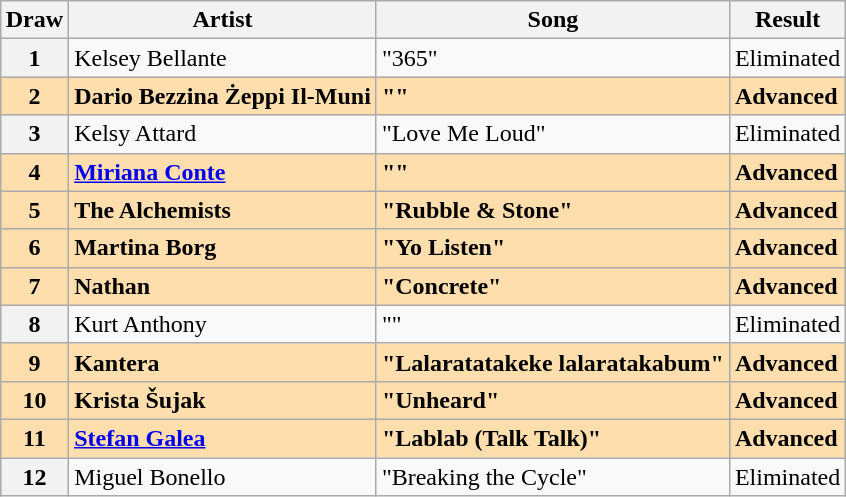<table class="sortable wikitable plainrowheaders" style="margin: 1em auto 1em auto; text-align:left;">
<tr>
<th>Draw</th>
<th>Artist</th>
<th>Song</th>
<th>Result</th>
</tr>
<tr>
<th scope="row" style="text-align:center;">1</th>
<td>Kelsey Bellante</td>
<td>"365"</td>
<td>Eliminated</td>
</tr>
<tr style="font-weight:bold; background:navajowhite;">
<th scope="row" style="text-align:center; background:navajowhite;"><strong>2</strong></th>
<td>Dario Bezzina  Żeppi Il-Muni</td>
<td>""</td>
<td>Advanced</td>
</tr>
<tr>
<th scope="row" style="text-align:center;">3</th>
<td>Kelsy Attard</td>
<td>"Love Me Loud"</td>
<td>Eliminated</td>
</tr>
<tr style="font-weight:bold; background:navajowhite;">
<th scope="row" style="text-align:center; background:navajowhite;"><strong>4</strong></th>
<td><a href='#'>Miriana Conte</a></td>
<td>""</td>
<td>Advanced</td>
</tr>
<tr style="font-weight:bold; background:navajowhite;">
<th scope="row" style="text-align:center; background:navajowhite;"><strong>5</strong></th>
<td>The Alchemists</td>
<td>"Rubble & Stone"</td>
<td>Advanced</td>
</tr>
<tr style="font-weight:bold; background:navajowhite;">
<th scope="row" style="text-align:center; background:navajowhite;"><strong>6</strong></th>
<td>Martina Borg</td>
<td>"Yo Listen"</td>
<td>Advanced</td>
</tr>
<tr style="font-weight:bold; background:navajowhite;">
<th scope="row" style="text-align:center; background:navajowhite;"><strong>7</strong></th>
<td>Nathan</td>
<td>"Concrete"</td>
<td>Advanced</td>
</tr>
<tr>
<th scope="row" style="text-align:center;">8</th>
<td>Kurt Anthony</td>
<td>""</td>
<td>Eliminated</td>
</tr>
<tr style="font-weight:bold; background:navajowhite;">
<th scope="row" style="text-align:center; background:navajowhite;"><strong>9</strong></th>
<td>Kantera</td>
<td>"Lalaratatakeke lalaratakabum"</td>
<td>Advanced</td>
</tr>
<tr style="font-weight:bold; background:navajowhite;">
<th scope="row" style="text-align:center; background:navajowhite;"><strong>10</strong></th>
<td>Krista Šujak</td>
<td>"Unheard"</td>
<td>Advanced</td>
</tr>
<tr style="font-weight:bold; background:navajowhite;">
<th scope="row" style="text-align:center; background:navajowhite;"><strong>11</strong></th>
<td><a href='#'>Stefan Galea</a></td>
<td>"Lablab (Talk Talk)"</td>
<td>Advanced</td>
</tr>
<tr>
<th scope="row" style="text-align:center;">12</th>
<td>Miguel Bonello</td>
<td>"Breaking the Cycle"</td>
<td>Eliminated</td>
</tr>
</table>
